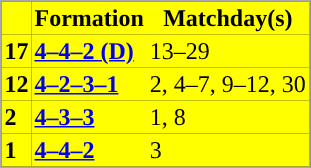<table class="toccolours" border="0" cellpadding="2" cellspacing="0" align="center" style="margin: 0.5em 0 1em 1em; background: #000000; border: 1px #aaaaaa solid;">
<tr bgcolor=#FFFF00>
<th></th>
<th>Formation</th>
<th>Matchday(s)</th>
</tr>
<tr bgcolor=#FFFF00>
<td><strong>17</strong></td>
<td><a href='#'><span><strong>4–4–2 (D)</strong></span></a></td>
<td>13–29</td>
</tr>
<tr bgcolor=#FFFF00>
<td><strong>12</strong></td>
<td><a href='#'><span><strong>4–2–3–1</strong></span></a></td>
<td>2, 4–7, 9–12, 30</td>
</tr>
<tr bgcolor=#FFFF00>
<td><strong>2</strong></td>
<td><a href='#'><span><strong>4–3–3</strong></span></a></td>
<td>1, 8</td>
</tr>
<tr bgcolor=#FFFF00>
<td><strong>1</strong></td>
<td><a href='#'><span><strong>4–4–2</strong></span></a></td>
<td>3</td>
</tr>
</table>
